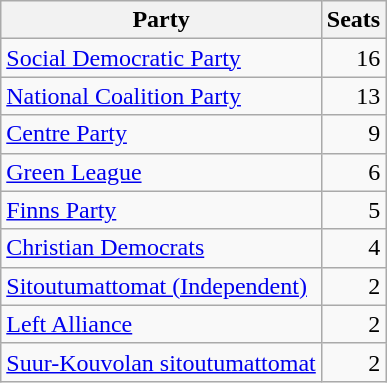<table class="wikitable">
<tr>
<th>Party</th>
<th>Seats</th>
</tr>
<tr>
<td><a href='#'>Social Democratic Party</a></td>
<td style="text-align:right;">16</td>
</tr>
<tr>
<td><a href='#'>National Coalition Party</a></td>
<td style="text-align:right;">13</td>
</tr>
<tr>
<td><a href='#'>Centre Party</a></td>
<td style="text-align:right;">9</td>
</tr>
<tr>
<td><a href='#'>Green League</a></td>
<td style="text-align:right;">6</td>
</tr>
<tr>
<td><a href='#'>Finns Party</a></td>
<td style="text-align:right;">5</td>
</tr>
<tr>
<td><a href='#'>Christian Democrats</a></td>
<td style="text-align:right;">4</td>
</tr>
<tr>
<td><a href='#'>Sitoutumattomat (Independent)</a></td>
<td style="text-align:right;">2</td>
</tr>
<tr>
<td><a href='#'>Left Alliance</a></td>
<td style="text-align:right;">2</td>
</tr>
<tr>
<td><a href='#'>Suur-Kouvolan sitoutumattomat</a></td>
<td style="text-align:right;">2</td>
</tr>
</table>
